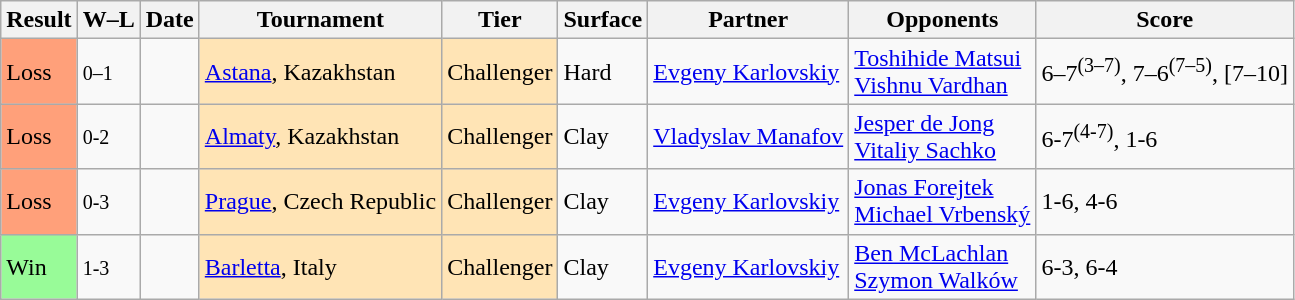<table class="sortable wikitable">
<tr>
<th>Result</th>
<th class="unsortable">W–L</th>
<th>Date</th>
<th>Tournament</th>
<th>Tier</th>
<th>Surface</th>
<th>Partner</th>
<th>Opponents</th>
<th class="unsortable">Score</th>
</tr>
<tr>
<td bgcolor=FFA07A>Loss</td>
<td><small>0–1</small></td>
<td><a href='#'></a></td>
<td style="background:moccasin;"><a href='#'>Astana</a>, Kazakhstan</td>
<td style="background:moccasin;">Challenger</td>
<td>Hard</td>
<td> <a href='#'>Evgeny Karlovskiy</a></td>
<td> <a href='#'>Toshihide Matsui</a><br> <a href='#'>Vishnu Vardhan</a></td>
<td>6–7<sup>(3–7)</sup>, 7–6<sup>(7–5)</sup>, [7–10]</td>
</tr>
<tr>
<td bgcolor=FFA07A>Loss</td>
<td><small>0-2</small></td>
<td></td>
<td style="background:moccasin;"><a href='#'>Almaty</a>, Kazakhstan</td>
<td style="background:moccasin;">Challenger</td>
<td>Clay</td>
<td> <a href='#'>Vladyslav Manafov</a></td>
<td> <a href='#'>Jesper de Jong</a> <br>  <a href='#'>Vitaliy Sachko</a></td>
<td>6-7<sup>(4-7)</sup>, 1-6</td>
</tr>
<tr>
<td bgcolor=FFA07A>Loss</td>
<td><small>0-3</small></td>
<td></td>
<td style="background:moccasin;"><a href='#'>Prague</a>, Czech Republic</td>
<td style="background:moccasin;">Challenger</td>
<td>Clay</td>
<td> <a href='#'>Evgeny Karlovskiy</a></td>
<td> <a href='#'>Jonas Forejtek</a> <br>  <a href='#'>Michael Vrbenský</a></td>
<td>1-6, 4-6</td>
</tr>
<tr>
<td bgcolor=98FB98>Win</td>
<td><small>1-3</small></td>
<td></td>
<td style="background:moccasin;"><a href='#'>Barletta</a>, Italy</td>
<td style="background:moccasin;">Challenger</td>
<td>Clay</td>
<td> <a href='#'>Evgeny Karlovskiy</a></td>
<td> <a href='#'>Ben McLachlan</a><br> <a href='#'>Szymon Walków</a></td>
<td>6-3, 6-4</td>
</tr>
</table>
